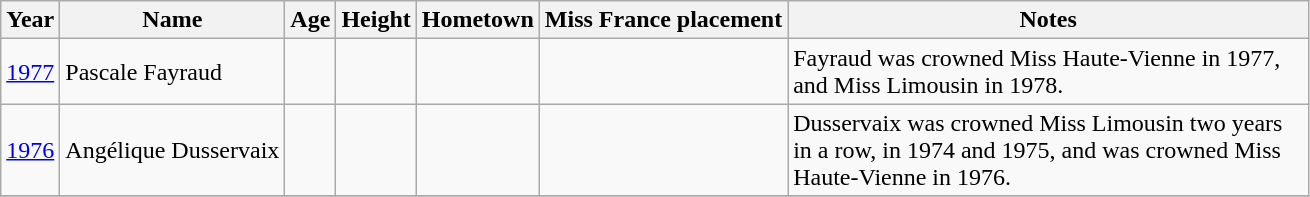<table class="wikitable sortable">
<tr>
<th>Year</th>
<th>Name</th>
<th>Age</th>
<th>Height</th>
<th>Hometown</th>
<th>Miss France placement</th>
<th width=340>Notes</th>
</tr>
<tr>
<td><a href='#'>1977</a></td>
<td>Pascale Fayraud</td>
<td></td>
<td></td>
<td></td>
<td></td>
<td>Fayraud was crowned Miss Haute-Vienne in 1977, and Miss Limousin in 1978.</td>
</tr>
<tr>
<td><a href='#'>1976</a></td>
<td>Angélique Dusservaix</td>
<td></td>
<td></td>
<td></td>
<td></td>
<td>Dusservaix was crowned Miss Limousin two years in a row, in 1974 and 1975, and was crowned Miss Haute-Vienne in 1976.</td>
</tr>
<tr>
</tr>
</table>
